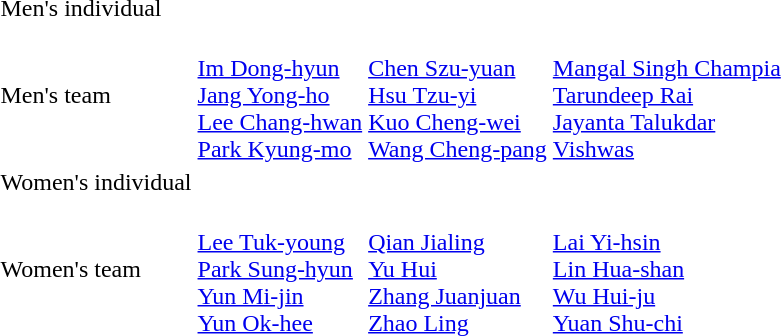<table>
<tr>
<td>Men's individual<br></td>
<td></td>
<td></td>
<td></td>
</tr>
<tr>
<td>Men's team<br></td>
<td><br><a href='#'>Im Dong-hyun</a><br><a href='#'>Jang Yong-ho</a><br><a href='#'>Lee Chang-hwan</a><br><a href='#'>Park Kyung-mo</a></td>
<td><br><a href='#'>Chen Szu-yuan</a><br><a href='#'>Hsu Tzu-yi</a><br><a href='#'>Kuo Cheng-wei</a><br><a href='#'>Wang Cheng-pang</a></td>
<td><br><a href='#'>Mangal Singh Champia</a><br><a href='#'>Tarundeep Rai</a><br><a href='#'>Jayanta Talukdar</a><br><a href='#'>Vishwas</a></td>
</tr>
<tr>
<td>Women's individual<br></td>
<td></td>
<td></td>
<td></td>
</tr>
<tr>
<td>Women's team<br></td>
<td><br><a href='#'>Lee Tuk-young</a><br><a href='#'>Park Sung-hyun</a><br><a href='#'>Yun Mi-jin</a><br><a href='#'>Yun Ok-hee</a></td>
<td><br><a href='#'>Qian Jialing</a><br><a href='#'>Yu Hui</a><br><a href='#'>Zhang Juanjuan</a><br><a href='#'>Zhao Ling</a></td>
<td><br><a href='#'>Lai Yi-hsin</a><br><a href='#'>Lin Hua-shan</a><br><a href='#'>Wu Hui-ju</a><br><a href='#'>Yuan Shu-chi</a></td>
</tr>
</table>
